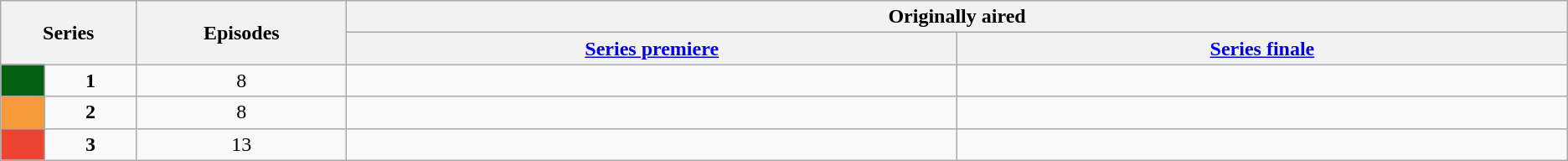<table class="wikitable" style="text-align:center;">
<tr>
<th colspan="2" rowspan="2" width=3%>Series</th>
<th rowspan="2" width=5%>Episodes</th>
<th colspan="2">Originally aired</th>
</tr>
<tr>
<th width=15%><a href='#'>Series premiere</a></th>
<th width=15%><a href='#'>Series finale</a></th>
</tr>
<tr>
<td bgcolor=":4761b1" height="10px"></td>
<td><strong>1</strong></td>
<td>8</td>
<td></td>
<td></td>
</tr>
<tr>
<td bgcolor="#f79a3a" height="10px"></td>
<td><strong>2</strong></td>
<td>8</td>
<td></td>
<td></td>
</tr>
<tr>
<td bgcolor="#ed4431" height="10px"></td>
<td><strong>3</strong></td>
<td>13</td>
<td></td>
<td></td>
</tr>
</table>
